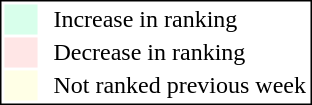<table style="border:1px solid black; float:right;">
<tr>
<td style="background:#D8FFEB; width:20px;"></td>
<td> </td>
<td>Increase in ranking</td>
</tr>
<tr>
<td style="background:#FFE6E6; width:20px;"></td>
<td> </td>
<td>Decrease in ranking</td>
</tr>
<tr>
<td style="background:#FFFFE6; width:20px;"></td>
<td> </td>
<td>Not ranked previous week</td>
</tr>
</table>
